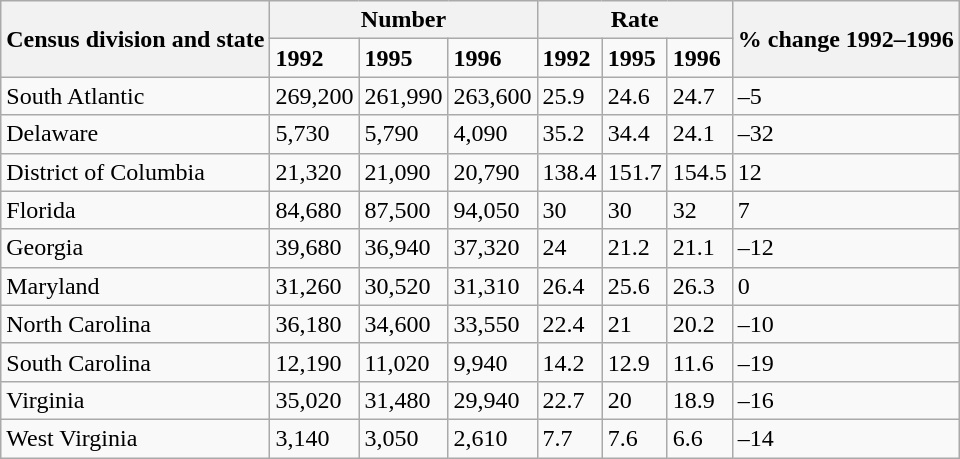<table class="wikitable">
<tr>
<th rowspan="2">Census division and state</th>
<th colspan="3">Number</th>
<th colspan="3">Rate</th>
<th rowspan="2">% change 1992–1996</th>
</tr>
<tr>
<td><strong>1992</strong></td>
<td><strong>1995</strong></td>
<td><strong>1996</strong></td>
<td><strong>1992</strong></td>
<td><strong>1995</strong></td>
<td><strong>1996</strong></td>
</tr>
<tr>
<td>South Atlantic</td>
<td>269,200</td>
<td>261,990</td>
<td>263,600</td>
<td>25.9</td>
<td>24.6</td>
<td>24.7</td>
<td>–5</td>
</tr>
<tr>
<td>Delaware</td>
<td>5,730</td>
<td>5,790</td>
<td>4,090</td>
<td>35.2</td>
<td>34.4</td>
<td>24.1</td>
<td>–32</td>
</tr>
<tr>
<td>District of Columbia</td>
<td>21,320</td>
<td>21,090</td>
<td>20,790</td>
<td>138.4</td>
<td>151.7</td>
<td>154.5</td>
<td>12</td>
</tr>
<tr>
<td>Florida</td>
<td>84,680</td>
<td>87,500</td>
<td>94,050</td>
<td>30</td>
<td>30</td>
<td>32</td>
<td>7</td>
</tr>
<tr>
<td>Georgia</td>
<td>39,680</td>
<td>36,940</td>
<td>37,320</td>
<td>24</td>
<td>21.2</td>
<td>21.1</td>
<td>–12</td>
</tr>
<tr>
<td>Maryland</td>
<td>31,260</td>
<td>30,520</td>
<td>31,310</td>
<td>26.4</td>
<td>25.6</td>
<td>26.3</td>
<td>0</td>
</tr>
<tr>
<td>North Carolina</td>
<td>36,180</td>
<td>34,600</td>
<td>33,550</td>
<td>22.4</td>
<td>21</td>
<td>20.2</td>
<td>–10</td>
</tr>
<tr>
<td>South Carolina</td>
<td>12,190</td>
<td>11,020</td>
<td>9,940</td>
<td>14.2</td>
<td>12.9</td>
<td>11.6</td>
<td>–19</td>
</tr>
<tr>
<td>Virginia</td>
<td>35,020</td>
<td>31,480</td>
<td>29,940</td>
<td>22.7</td>
<td>20</td>
<td>18.9</td>
<td>–16</td>
</tr>
<tr>
<td>West Virginia</td>
<td>3,140</td>
<td>3,050</td>
<td>2,610</td>
<td>7.7</td>
<td>7.6</td>
<td>6.6</td>
<td>–14</td>
</tr>
</table>
